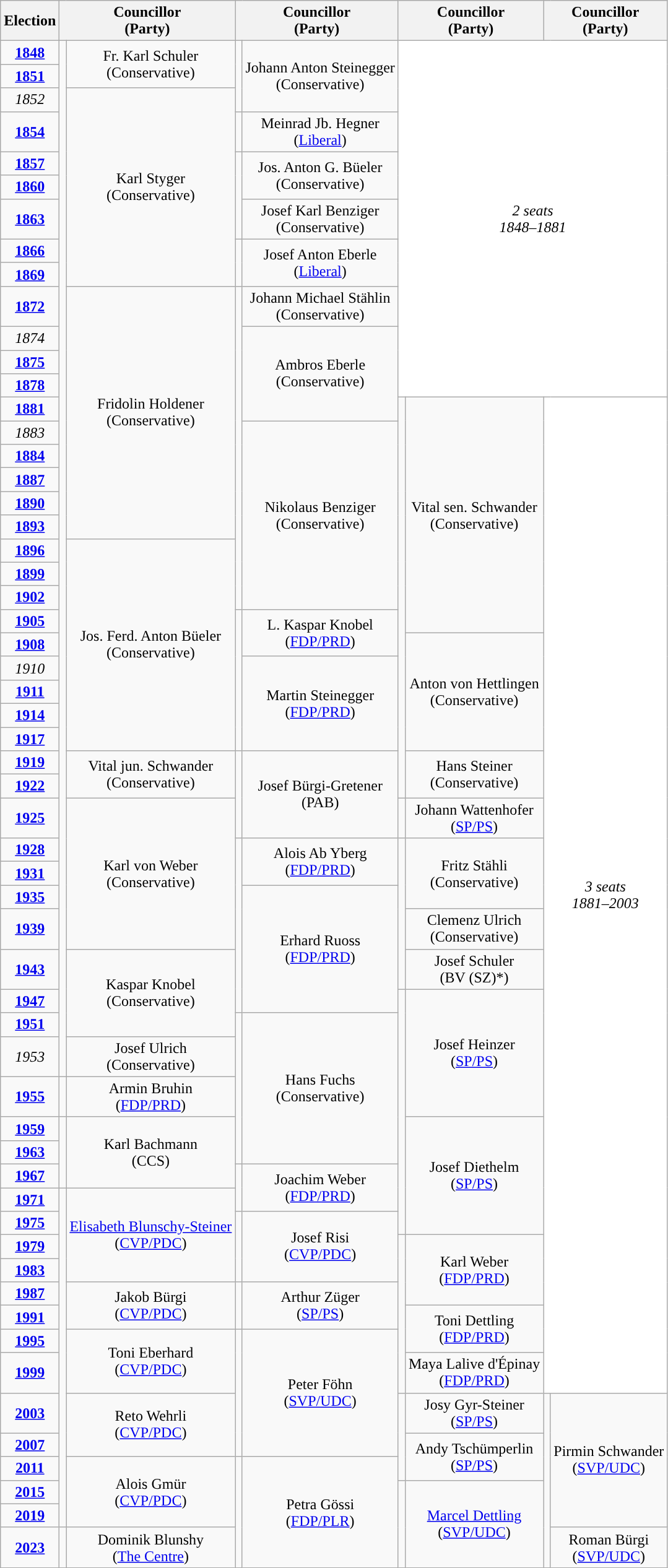<table class="wikitable" style="text-align:center">
<tr>
<th>Election</th>
<th colspan=2>Councillor<br>(Party)</th>
<th colspan=2>Councillor<br>(Party)</th>
<th colspan=2>Councillor<br>(Party)</th>
<th colspan=2>Councillor<br>(Party)</th>
</tr>
<tr>
<td><strong><a href='#'>1848</a></strong></td>
<td rowspan=39; style="background-color: "></td>
<td rowspan=2>Fr. Karl Schuler<br>(Conservative)</td>
<td rowspan=3; style="background-color: "></td>
<td rowspan=3>Johann Anton Steinegger<br>(Conservative)</td>
<td style="background-color:#FFFFFF" rowspan=13 colspan=4><em>2 seats<br>1848–1881</em></td>
</tr>
<tr>
<td><strong><a href='#'>1851</a></strong></td>
</tr>
<tr>
<td><em>1852</em></td>
<td rowspan=7>Karl Styger<br>(Conservative)</td>
</tr>
<tr>
<td><strong><a href='#'>1854</a></strong></td>
<td rowspan=1; style="background-color: "></td>
<td rowspan=1>Meinrad Jb. Hegner<br>(<a href='#'>Liberal</a>)</td>
</tr>
<tr>
<td><strong><a href='#'>1857</a></strong></td>
<td rowspan=3; style="background-color: "></td>
<td rowspan=2>Jos. Anton G. Büeler<br>(Conservative)</td>
</tr>
<tr>
<td><strong><a href='#'>1860</a></strong></td>
</tr>
<tr>
<td><strong><a href='#'>1863</a></strong></td>
<td rowspan=1>Josef Karl Benziger<br>(Conservative)</td>
</tr>
<tr>
<td><strong><a href='#'>1866</a></strong></td>
<td rowspan=2; style="background-color: "></td>
<td rowspan=2>Josef Anton Eberle<br>(<a href='#'>Liberal</a>)</td>
</tr>
<tr>
<td><strong><a href='#'>1869</a></strong></td>
</tr>
<tr>
<td><strong><a href='#'>1872</a></strong></td>
<td rowspan=10>Fridolin Holdener<br>(Conservative)</td>
<td rowspan=13; style="background-color: "></td>
<td rowspan=1>Johann Michael Stählin<br>(Conservative)</td>
</tr>
<tr>
<td><em>1874</em></td>
<td rowspan=4>Ambros Eberle<br>(Conservative)</td>
</tr>
<tr>
<td><strong><a href='#'>1875</a></strong></td>
</tr>
<tr>
<td><strong><a href='#'>1878</a></strong></td>
</tr>
<tr>
<td><strong><a href='#'>1881</a></strong></td>
<td rowspan=17; style="background-color: "></td>
<td rowspan=10>Vital sen. Schwander<br>(Conservative)</td>
<td style="background-color:#FFFFFF" rowspan=38 colspan=2><em>3 seats<br>1881–2003</em></td>
</tr>
<tr>
<td><em>1883</em></td>
<td rowspan=8>Nikolaus Benziger<br>(Conservative)</td>
</tr>
<tr>
<td><strong><a href='#'>1884</a></strong></td>
</tr>
<tr>
<td><strong><a href='#'>1887</a></strong></td>
</tr>
<tr>
<td><strong><a href='#'>1890</a></strong></td>
</tr>
<tr>
<td><strong><a href='#'>1893</a></strong></td>
</tr>
<tr>
<td><strong><a href='#'>1896</a></strong></td>
<td rowspan=9>Jos. Ferd. Anton Büeler<br>(Conservative)</td>
</tr>
<tr>
<td><strong><a href='#'>1899</a></strong></td>
</tr>
<tr>
<td><strong><a href='#'>1902</a></strong></td>
</tr>
<tr>
<td><strong><a href='#'>1905</a></strong></td>
<td rowspan=6; style="background-color: "></td>
<td rowspan=2>L. Kaspar Knobel<br>(<a href='#'>FDP/PRD</a>)</td>
</tr>
<tr>
<td><strong><a href='#'>1908</a></strong></td>
<td rowspan=5>Anton von Hettlingen<br>(Conservative)</td>
</tr>
<tr>
<td><em>1910</em></td>
<td rowspan=4>Martin Steinegger<br>(<a href='#'>FDP/PRD</a>)</td>
</tr>
<tr>
<td><strong><a href='#'>1911</a></strong></td>
</tr>
<tr>
<td><strong><a href='#'>1914</a></strong></td>
</tr>
<tr>
<td><strong><a href='#'>1917</a></strong></td>
</tr>
<tr>
<td><strong><a href='#'>1919</a></strong></td>
<td rowspan=2>Vital jun. Schwander<br>(Conservative)</td>
<td rowspan=3; style="background-color: "></td>
<td rowspan=3>Josef Bürgi-Gretener<br>(PAB)</td>
<td rowspan=2>Hans Steiner<br>(Conservative)</td>
</tr>
<tr>
<td><strong><a href='#'>1922</a></strong></td>
</tr>
<tr>
<td><strong><a href='#'>1925</a></strong></td>
<td rowspan=5>Karl von Weber<br>(Conservative)</td>
<td rowspan=1; style="background-color: "></td>
<td rowspan=1>Johann Wattenhofer<br>(<a href='#'>SP/PS</a>)</td>
</tr>
<tr>
<td><strong><a href='#'>1928</a></strong></td>
<td rowspan=6; style="background-color: "></td>
<td rowspan=2>Alois Ab Yberg<br>(<a href='#'>FDP/PRD</a>)</td>
<td rowspan=5; style="background-color: "></td>
<td rowspan=3>Fritz Stähli<br>(Conservative)</td>
</tr>
<tr>
<td><strong><a href='#'>1931</a></strong></td>
</tr>
<tr>
<td><strong><a href='#'>1935</a></strong></td>
<td rowspan=4>Erhard Ruoss<br>(<a href='#'>FDP/PRD</a>)</td>
</tr>
<tr>
<td><strong><a href='#'>1939</a></strong></td>
<td rowspan=1>Clemenz Ulrich<br>(Conservative)</td>
</tr>
<tr>
<td><strong><a href='#'>1943</a></strong></td>
<td rowspan=3>Kaspar Knobel<br>(Conservative)</td>
<td rowspan=1>Josef Schuler<br>(BV (SZ)*)</td>
</tr>
<tr>
<td><strong><a href='#'>1947</a></strong></td>
<td rowspan=9; style="background-color: "></td>
<td rowspan=4>Josef Heinzer<br>(<a href='#'>SP/PS</a>)</td>
</tr>
<tr>
<td><strong><a href='#'>1951</a></strong></td>
<td rowspan=5; style="background-color: "></td>
<td rowspan=5>Hans Fuchs<br>(Conservative)</td>
</tr>
<tr>
<td><em>1953</em></td>
<td rowspan=1>Josef Ulrich<br>(Conservative)</td>
</tr>
<tr>
<td><strong><a href='#'>1955</a></strong></td>
<td rowspan=1; style="background-color: "></td>
<td rowspan=1>Armin Bruhin<br>(<a href='#'>FDP/PRD</a>)</td>
</tr>
<tr>
<td><strong><a href='#'>1959</a></strong></td>
<td rowspan=3; style="background-color: "></td>
<td rowspan=3>Karl Bachmann<br>(CCS)</td>
<td rowspan=5>Josef Diethelm<br>(<a href='#'>SP/PS</a>)</td>
</tr>
<tr>
<td><strong><a href='#'>1963</a></strong></td>
</tr>
<tr>
<td><strong><a href='#'>1967</a></strong></td>
<td rowspan=2; style="background-color: "></td>
<td rowspan=2>Joachim Weber<br>(<a href='#'>FDP/PRD</a>)</td>
</tr>
<tr>
<td><strong><a href='#'>1971</a></strong></td>
<td rowspan=13; style="background-color: "></td>
<td rowspan=4><a href='#'>Elisabeth Blunschy-Steiner</a><br>(<a href='#'>CVP/PDC</a>)</td>
</tr>
<tr>
<td><strong><a href='#'>1975</a></strong></td>
<td rowspan=3; style="background-color: "></td>
<td rowspan=3>Josef Risi<br>(<a href='#'>CVP/PDC</a>)</td>
</tr>
<tr>
<td><strong><a href='#'>1979</a></strong></td>
<td rowspan=6; style="background-color: "></td>
<td rowspan=3>Karl Weber<br>(<a href='#'>FDP/PRD</a>)</td>
</tr>
<tr>
<td><strong><a href='#'>1983</a></strong></td>
</tr>
<tr>
<td><strong><a href='#'>1987</a></strong></td>
<td rowspan=2>Jakob Bürgi<br>(<a href='#'>CVP/PDC</a>)</td>
<td rowspan=2; style="background-color: "></td>
<td rowspan=2>Arthur Züger<br>(<a href='#'>SP/PS</a>)</td>
</tr>
<tr>
<td><strong><a href='#'>1991</a></strong></td>
<td rowspan=2>Toni Dettling<br>(<a href='#'>FDP/PRD</a>)</td>
</tr>
<tr>
<td><strong><a href='#'>1995</a></strong></td>
<td rowspan=2>Toni Eberhard<br>(<a href='#'>CVP/PDC</a>)</td>
<td rowspan=4; style="background-color: "></td>
<td rowspan=4>Peter Föhn<br>(<a href='#'>SVP/UDC</a>)</td>
</tr>
<tr>
<td><strong><a href='#'>1999</a></strong></td>
<td rowspan=1>Maya Lalive d'Épinay<br>(<a href='#'>FDP/PRD</a>)</td>
</tr>
<tr>
<td><strong><a href='#'>2003</a></strong></td>
<td rowspan=2>Reto Wehrli<br>(<a href='#'>CVP/PDC</a>)</td>
<td rowspan=3; style="background-color: "></td>
<td rowspan=1>Josy Gyr-Steiner<br>(<a href='#'>SP/PS</a>)</td>
<td rowspan=6; style="background-color: "></td>
<td rowspan=5>Pirmin Schwander<br>(<a href='#'>SVP/UDC</a>)</td>
</tr>
<tr>
<td><strong><a href='#'>2007</a></strong></td>
<td rowspan=2>Andy Tschümperlin<br>(<a href='#'>SP/PS</a>)</td>
</tr>
<tr>
<td><strong><a href='#'>2011</a></strong></td>
<td rowspan=3>Alois Gmür<br>(<a href='#'>CVP/PDC</a>)</td>
<td rowspan=4; style="background-color: "></td>
<td rowspan=4>Petra Gössi<br>(<a href='#'>FDP/PLR</a>)</td>
</tr>
<tr>
<td><strong><a href='#'>2015</a></strong></td>
<td rowspan=3; style="background-color: "></td>
<td rowspan=3><a href='#'>Marcel Dettling</a><br>(<a href='#'>SVP/UDC</a>)</td>
</tr>
<tr>
<td><strong><a href='#'>2019</a></strong></td>
</tr>
<tr>
<td><strong><a href='#'>2023</a></strong></td>
<td rowspan=1; style="background-color: "></td>
<td rowspan=1>Dominik Blunshy<br>(<a href='#'>The Centre</a>)</td>
<td rowspan=1>Roman Bürgi<br>(<a href='#'>SVP/UDC</a>)</td>
</tr>
</table>
